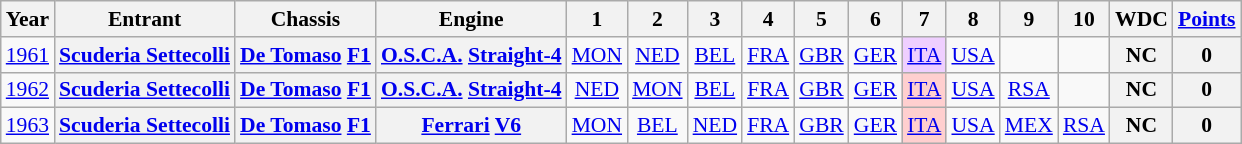<table class="wikitable" style="text-align:center; font-size:90%">
<tr>
<th>Year</th>
<th>Entrant</th>
<th>Chassis</th>
<th>Engine</th>
<th>1</th>
<th>2</th>
<th>3</th>
<th>4</th>
<th>5</th>
<th>6</th>
<th>7</th>
<th>8</th>
<th>9</th>
<th>10</th>
<th>WDC</th>
<th><a href='#'>Points</a></th>
</tr>
<tr>
<td><a href='#'>1961</a></td>
<th><a href='#'>Scuderia Settecolli</a></th>
<th><a href='#'>De Tomaso</a> <a href='#'>F1</a></th>
<th><a href='#'>O.S.C.A.</a> <a href='#'>Straight-4</a></th>
<td><a href='#'>MON</a></td>
<td><a href='#'>NED</a></td>
<td><a href='#'>BEL</a></td>
<td><a href='#'>FRA</a></td>
<td><a href='#'>GBR</a></td>
<td><a href='#'>GER</a></td>
<td style="background:#EFCFFF;"><a href='#'>ITA</a><br></td>
<td><a href='#'>USA</a></td>
<td></td>
<td></td>
<th>NC</th>
<th>0</th>
</tr>
<tr>
<td><a href='#'>1962</a></td>
<th><a href='#'>Scuderia Settecolli</a></th>
<th><a href='#'>De Tomaso</a> <a href='#'>F1</a></th>
<th><a href='#'>O.S.C.A.</a> <a href='#'>Straight-4</a></th>
<td><a href='#'>NED</a></td>
<td><a href='#'>MON</a></td>
<td><a href='#'>BEL</a></td>
<td><a href='#'>FRA</a></td>
<td><a href='#'>GBR</a></td>
<td><a href='#'>GER</a></td>
<td style="background:#FFCFCF;"><a href='#'>ITA</a><br></td>
<td><a href='#'>USA</a></td>
<td><a href='#'>RSA</a></td>
<td></td>
<th>NC</th>
<th>0</th>
</tr>
<tr>
<td><a href='#'>1963</a></td>
<th><a href='#'>Scuderia Settecolli</a></th>
<th><a href='#'>De Tomaso</a> <a href='#'>F1</a></th>
<th><a href='#'>Ferrari</a> <a href='#'>V6</a></th>
<td><a href='#'>MON</a></td>
<td><a href='#'>BEL</a></td>
<td><a href='#'>NED</a></td>
<td><a href='#'>FRA</a></td>
<td><a href='#'>GBR</a></td>
<td><a href='#'>GER</a></td>
<td style="background:#FFCFCF;"><a href='#'>ITA</a><br></td>
<td><a href='#'>USA</a></td>
<td><a href='#'>MEX</a></td>
<td><a href='#'>RSA</a></td>
<th>NC</th>
<th>0</th>
</tr>
</table>
